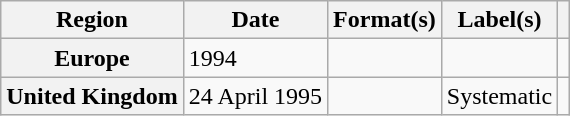<table class="wikitable plainrowheaders">
<tr>
<th scope="col">Region</th>
<th scope="col">Date</th>
<th scope="col">Format(s)</th>
<th scope="col">Label(s)</th>
<th scope="col"></th>
</tr>
<tr>
<th scope="row">Europe</th>
<td>1994</td>
<td></td>
<td></td>
<td></td>
</tr>
<tr>
<th scope="row">United Kingdom</th>
<td>24 April 1995</td>
<td></td>
<td>Systematic</td>
<td></td>
</tr>
</table>
